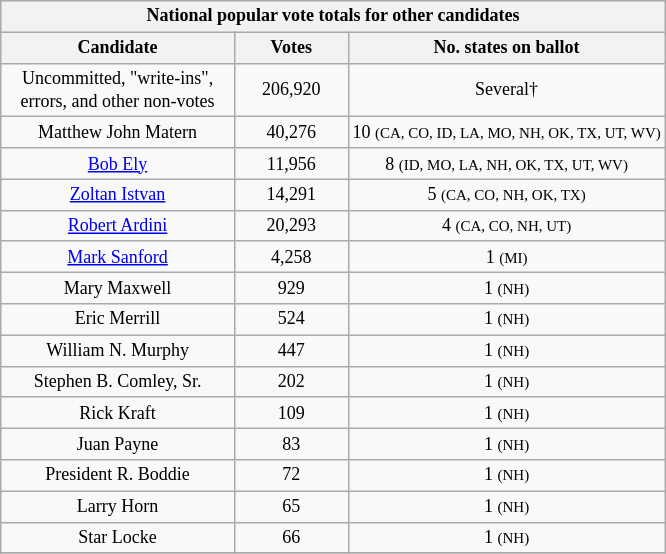<table class="wikitable sortable" style="margin:1em 1em 0 0; font-size:12px; text-align:center; float:none; clear:none;">
<tr style="background:#e9e9e9;">
<th colspan="7">National popular vote totals for other candidates</th>
</tr>
<tr style="background:#eee;">
<th style="width:150px;">Candidate</th>
<th style="width:70px;">Votes</th>
<th>No. states on ballot</th>
</tr>
<tr>
<td>Uncommitted, "write-ins", errors, and other non-votes</td>
<td>206,920</td>
<td>Several†</td>
</tr>
<tr>
<td>Matthew John Matern</td>
<td>40,276</td>
<td>10 <small>(CA, CO, ID, LA, MO, NH, OK, TX, UT, WV)</small></td>
</tr>
<tr>
<td><a href='#'>Bob Ely</a></td>
<td>11,956</td>
<td>8 <small>(ID, MO, LA, NH, OK, TX, UT, WV)</small></td>
</tr>
<tr>
<td><a href='#'>Zoltan Istvan</a></td>
<td>14,291</td>
<td>5 <small>(CA, CO, NH, OK, TX)</small></td>
</tr>
<tr>
<td><a href='#'>Robert Ardini</a></td>
<td>20,293</td>
<td>4 <small>(CA, CO, NH, UT)</small></td>
</tr>
<tr>
<td><a href='#'>Mark Sanford</a></td>
<td>4,258</td>
<td>1 <small>(MI)</small></td>
</tr>
<tr>
<td>Mary Maxwell</td>
<td>929</td>
<td>1 <small>(NH)</small></td>
</tr>
<tr>
<td>Eric Merrill</td>
<td>524</td>
<td>1 <small>(NH)</small></td>
</tr>
<tr>
<td>William N. Murphy</td>
<td>447</td>
<td>1 <small>(NH)</small></td>
</tr>
<tr>
<td>Stephen B. Comley, Sr.</td>
<td>202</td>
<td>1 <small>(NH)</small></td>
</tr>
<tr>
<td>Rick Kraft</td>
<td>109</td>
<td>1 <small>(NH)</small></td>
</tr>
<tr>
<td>Juan Payne</td>
<td>83</td>
<td>1 <small>(NH)</small></td>
</tr>
<tr>
<td>President R. Boddie</td>
<td>72</td>
<td>1 <small>(NH)</small></td>
</tr>
<tr>
<td>Larry Horn</td>
<td>65</td>
<td>1 <small>(NH)</small></td>
</tr>
<tr>
<td>Star Locke</td>
<td>66</td>
<td>1 <small>(NH)</small></td>
</tr>
<tr>
</tr>
</table>
